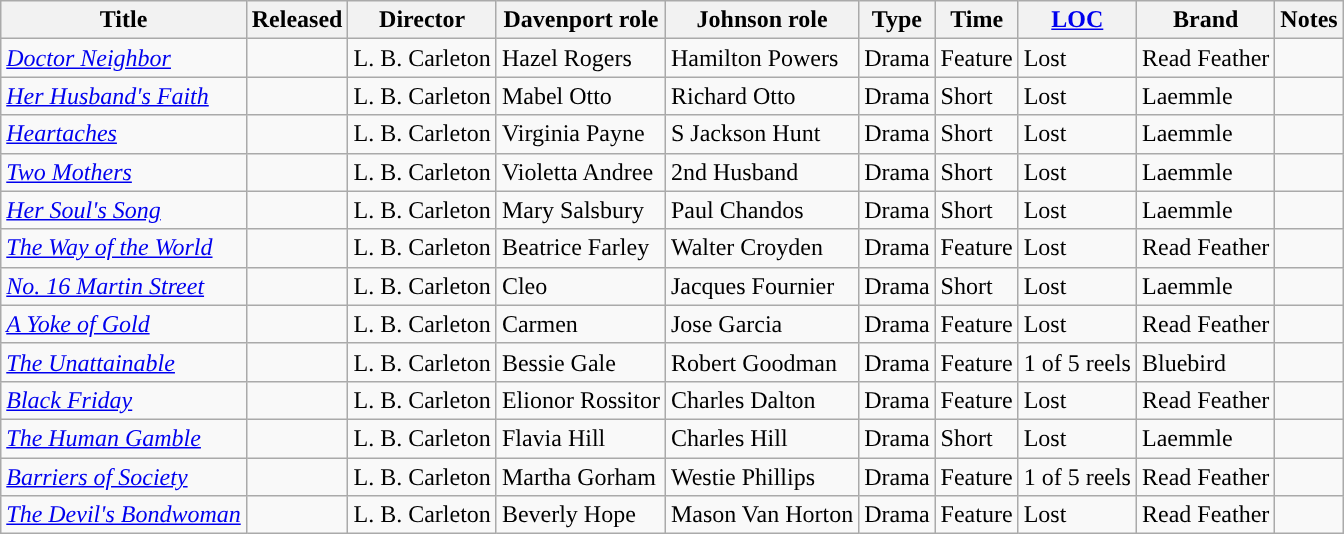<table class="wikitable sortable">
<tr>
<th>Title</th>
<th>Released</th>
<th>Director</th>
<th>Davenport role</th>
<th>Johnson role</th>
<th>Type</th>
<th>Time</th>
<th><a href='#'>LOC</a></th>
<th>Brand</th>
<th>Notes</th>
</tr>
<tr>
<td><em><a href='#'>Doctor Neighbor</a></em></td>
<td></td>
<td>L. B. Carleton</td>
<td>Hazel Rogers</td>
<td>Hamilton Powers</td>
<td>Drama</td>
<td>Feature</td>
<td>Lost</td>
<td>Read Feather</td>
<td></td>
</tr>
<tr>
<td><em><a href='#'>Her Husband's Faith</a></em></td>
<td></td>
<td>L. B. Carleton</td>
<td>Mabel Otto</td>
<td>Richard Otto</td>
<td>Drama</td>
<td>Short</td>
<td>Lost</td>
<td>Laemmle</td>
<td></td>
</tr>
<tr>
<td><em><a href='#'>Heartaches</a> </em></td>
<td></td>
<td>L. B. Carleton</td>
<td>Virginia Payne</td>
<td>S Jackson Hunt</td>
<td>Drama</td>
<td>Short</td>
<td>Lost</td>
<td>Laemmle</td>
<td></td>
</tr>
<tr>
<td><em><a href='#'>Two Mothers</a></em></td>
<td></td>
<td>L. B. Carleton</td>
<td>Violetta Andree</td>
<td>2nd Husband</td>
<td>Drama</td>
<td>Short</td>
<td>Lost</td>
<td>Laemmle</td>
<td></td>
</tr>
<tr>
<td><em><a href='#'>Her Soul's Song</a></em></td>
<td></td>
<td>L. B. Carleton</td>
<td>Mary Salsbury</td>
<td>Paul Chandos</td>
<td>Drama</td>
<td>Short</td>
<td>Lost</td>
<td>Laemmle</td>
<td></td>
</tr>
<tr>
<td><em><a href='#'>The Way of the World</a></em></td>
<td></td>
<td>L. B. Carleton</td>
<td>Beatrice Farley</td>
<td>Walter Croyden</td>
<td>Drama</td>
<td>Feature</td>
<td>Lost</td>
<td>Read Feather</td>
<td></td>
</tr>
<tr>
<td><em><a href='#'>No. 16 Martin Street</a></em></td>
<td></td>
<td>L. B. Carleton</td>
<td>Cleo</td>
<td>Jacques Fournier</td>
<td>Drama</td>
<td>Short</td>
<td>Lost</td>
<td>Laemmle</td>
<td></td>
</tr>
<tr>
<td><em><a href='#'>A Yoke of Gold</a></em></td>
<td></td>
<td>L. B. Carleton</td>
<td>Carmen</td>
<td>Jose Garcia</td>
<td>Drama</td>
<td>Feature</td>
<td>Lost</td>
<td>Read Feather</td>
<td></td>
</tr>
<tr>
<td><em><a href='#'>The Unattainable</a></em></td>
<td></td>
<td>L. B. Carleton</td>
<td>Bessie Gale</td>
<td>Robert Goodman</td>
<td>Drama</td>
<td>Feature</td>
<td>1 of 5 reels</td>
<td>Bluebird</td>
<td></td>
</tr>
<tr>
<td><em><a href='#'>Black Friday</a></em></td>
<td></td>
<td>L. B. Carleton</td>
<td>Elionor Rossitor</td>
<td>Charles Dalton</td>
<td>Drama</td>
<td>Feature</td>
<td>Lost</td>
<td>Read Feather</td>
<td></td>
</tr>
<tr>
<td><em><a href='#'>The Human Gamble</a></em></td>
<td></td>
<td>L. B. Carleton</td>
<td>Flavia Hill</td>
<td>Charles Hill</td>
<td>Drama</td>
<td>Short</td>
<td>Lost</td>
<td>Laemmle</td>
<td></td>
</tr>
<tr>
<td><em><a href='#'>Barriers of Society</a></em></td>
<td></td>
<td>L. B. Carleton</td>
<td>Martha Gorham</td>
<td>Westie Phillips</td>
<td>Drama</td>
<td>Feature</td>
<td>1 of 5 reels</td>
<td>Read Feather</td>
<td></td>
</tr>
<tr>
<td><em><a href='#'>The Devil's Bondwoman</a></em></td>
<td></td>
<td>L. B. Carleton</td>
<td>Beverly Hope</td>
<td>Mason Van Horton</td>
<td>Drama</td>
<td>Feature</td>
<td>Lost</td>
<td>Read Feather</td>
<td></td>
</tr>
</table>
